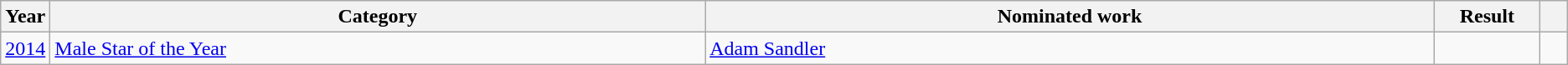<table class="wikitable sortable">
<tr>
<th scope="col" style="width:1em;">Year</th>
<th scope="col" style="width:35em;">Category</th>
<th scope="col" style="width:39em;">Nominated work</th>
<th scope="col" style="width:5em;">Result</th>
<th scope="col" style="width:1em;"class="unsortable"></th>
</tr>
<tr>
<td><a href='#'>2014</a></td>
<td><a href='#'>Male Star of the Year</a></td>
<td><a href='#'>Adam Sandler</a></td>
<td></td>
<td></td>
</tr>
</table>
